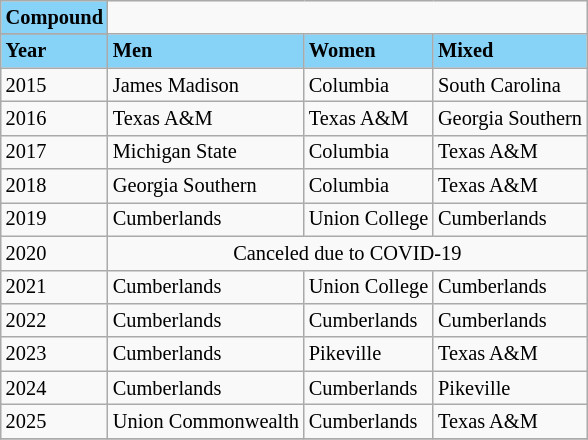<table class="wikitable" style="font-size:85%;">
<tr ! style="background-color: #87D3F8;">
<td><strong>Compound</strong></td>
</tr>
<tr --->
</tr>
<tr ! style="background-color: #87D3F8;">
<td><strong>Year</strong></td>
<td><strong>Men</strong></td>
<td><strong>Women</strong></td>
<td><strong>Mixed</strong></td>
</tr>
<tr --->
<td>2015</td>
<td>James Madison</td>
<td>Columbia</td>
<td>South Carolina</td>
</tr>
<tr --->
<td>2016</td>
<td>Texas A&M</td>
<td>Texas A&M</td>
<td>Georgia Southern</td>
</tr>
<tr --->
<td>2017</td>
<td>Michigan State</td>
<td>Columbia</td>
<td>Texas A&M</td>
</tr>
<tr --->
<td>2018</td>
<td>Georgia Southern</td>
<td>Columbia</td>
<td>Texas A&M</td>
</tr>
<tr --->
<td>2019</td>
<td>Cumberlands</td>
<td>Union College</td>
<td>Cumberlands</td>
</tr>
<tr --->
<td>2020</td>
<td colspan=3 align=center>Canceled due to COVID-19</td>
</tr>
<tr --->
<td>2021</td>
<td>Cumberlands</td>
<td>Union College</td>
<td>Cumberlands</td>
</tr>
<tr --->
<td>2022</td>
<td>Cumberlands</td>
<td>Cumberlands</td>
<td>Cumberlands</td>
</tr>
<tr --->
<td>2023</td>
<td>Cumberlands</td>
<td>Pikeville</td>
<td>Texas A&M</td>
</tr>
<tr --->
<td>2024</td>
<td>Cumberlands</td>
<td>Cumberlands</td>
<td>Pikeville</td>
</tr>
<tr --->
<td>2025</td>
<td>Union Commonwealth</td>
<td>Cumberlands</td>
<td>Texas A&M</td>
</tr>
<tr --->
</tr>
</table>
